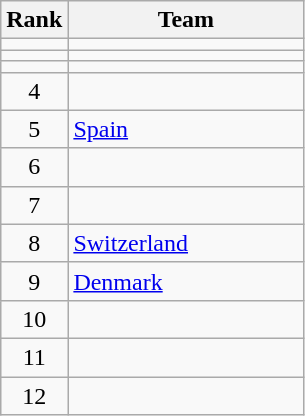<table class="wikitable">
<tr>
<th>Rank</th>
<th width=150>Team</th>
</tr>
<tr>
<td align=center></td>
<td></td>
</tr>
<tr>
<td align=center></td>
<td></td>
</tr>
<tr>
<td align=center></td>
<td></td>
</tr>
<tr>
<td align=center>4</td>
<td></td>
</tr>
<tr>
<td align=center>5</td>
<td><span></span> <a href='#'>Spain</a></td>
</tr>
<tr>
<td align=center>6</td>
<td></td>
</tr>
<tr>
<td align=center>7</td>
<td></td>
</tr>
<tr>
<td align=center>8</td>
<td> <a href='#'>Switzerland</a></td>
</tr>
<tr>
<td align=center>9</td>
<td> <a href='#'>Denmark</a></td>
</tr>
<tr>
<td align=center>10</td>
<td></td>
</tr>
<tr>
<td align=center>11</td>
<td></td>
</tr>
<tr>
<td align=center>12</td>
<td></td>
</tr>
</table>
